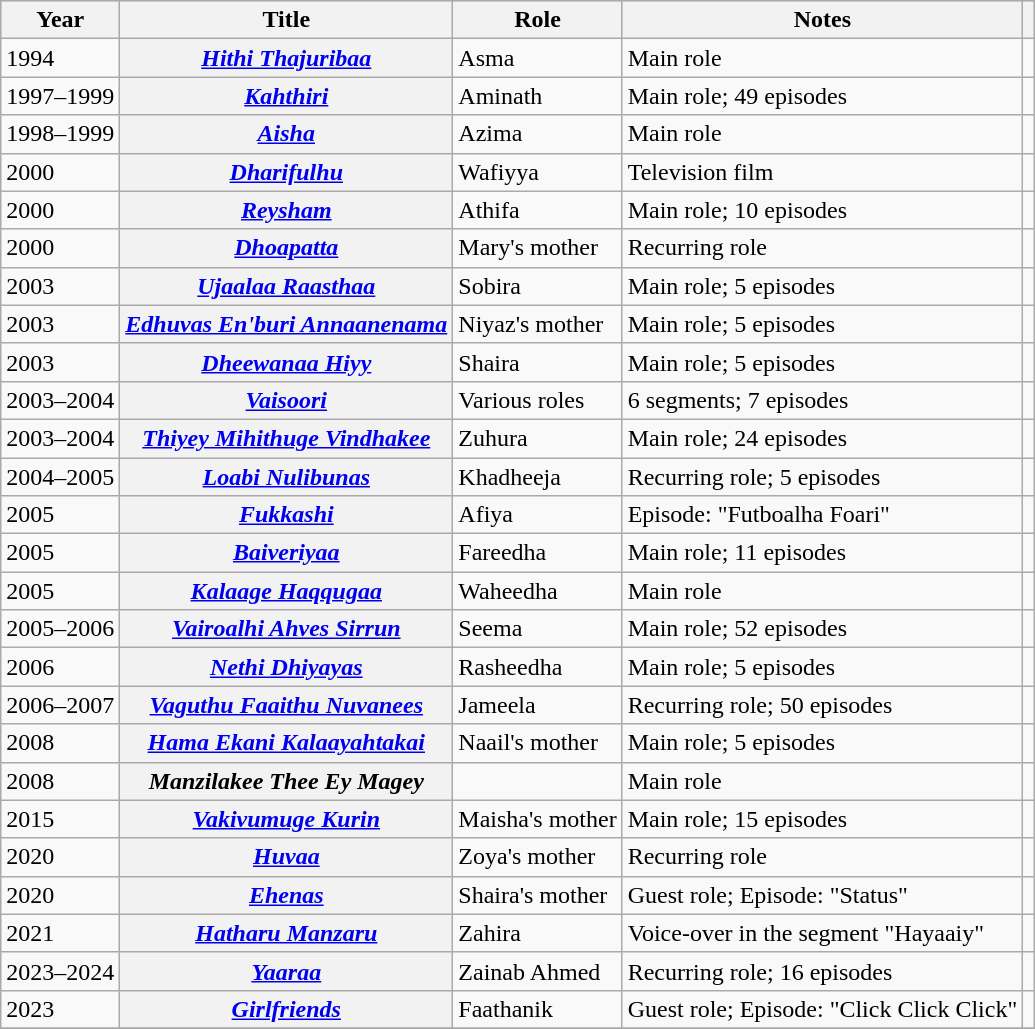<table class="wikitable sortable plainrowheaders">
<tr style="background:#ccc; text-align:center;">
<th scope="col">Year</th>
<th scope="col">Title</th>
<th scope="col">Role</th>
<th scope="col">Notes</th>
<th scope="col" class="unsortable"></th>
</tr>
<tr>
<td>1994</td>
<th scope="row"><em><a href='#'>Hithi Thajuribaa</a></em></th>
<td>Asma</td>
<td>Main role</td>
<td style="text-align: center;"></td>
</tr>
<tr>
<td>1997–1999</td>
<th scope="row"><em><a href='#'>Kahthiri</a></em></th>
<td>Aminath</td>
<td>Main role; 49 episodes</td>
<td style="text-align: center;"></td>
</tr>
<tr>
<td>1998–1999</td>
<th scope="row"><em><a href='#'>Aisha</a></em></th>
<td>Azima</td>
<td>Main role</td>
<td style="text-align: center;"></td>
</tr>
<tr>
<td>2000</td>
<th scope="row"><em><a href='#'>Dharifulhu</a></em></th>
<td>Wafiyya</td>
<td>Television film</td>
<td></td>
</tr>
<tr>
<td>2000</td>
<th scope="row"><em><a href='#'>Reysham</a></em></th>
<td>Athifa</td>
<td>Main role; 10 episodes</td>
<td style="text-align: center;"></td>
</tr>
<tr>
<td>2000</td>
<th scope="row"><em><a href='#'>Dhoapatta</a></em></th>
<td>Mary's mother</td>
<td>Recurring role</td>
<td style="text-align: center;"></td>
</tr>
<tr>
<td>2003</td>
<th scope="row"><em><a href='#'>Ujaalaa Raasthaa</a></em></th>
<td>Sobira</td>
<td>Main role; 5 episodes</td>
<td style="text-align: center;"></td>
</tr>
<tr>
<td>2003</td>
<th scope="row"><em><a href='#'>Edhuvas En'buri Annaanenama</a></em></th>
<td>Niyaz's mother</td>
<td>Main role; 5 episodes</td>
<td style="text-align: center;"></td>
</tr>
<tr>
<td>2003</td>
<th scope="row"><em><a href='#'>Dheewanaa Hiyy</a></em></th>
<td>Shaira</td>
<td>Main role; 5 episodes</td>
<td></td>
</tr>
<tr>
<td>2003–2004</td>
<th scope="row"><em><a href='#'>Vaisoori</a></em></th>
<td>Various roles</td>
<td>6 segments; 7 episodes</td>
<td style="text-align: center;"></td>
</tr>
<tr>
<td>2003–2004</td>
<th scope="row"><em><a href='#'>Thiyey Mihithuge Vindhakee</a></em></th>
<td>Zuhura</td>
<td>Main role; 24 episodes</td>
<td style="text-align: center;"></td>
</tr>
<tr>
<td>2004–2005</td>
<th scope="row"><em><a href='#'>Loabi Nulibunas</a></em></th>
<td>Khadheeja</td>
<td>Recurring role; 5 episodes</td>
<td style="text-align: center;"></td>
</tr>
<tr>
<td>2005</td>
<th scope="row"><em><a href='#'>Fukkashi</a></em></th>
<td>Afiya</td>
<td>Episode: "Futboalha Foari"</td>
<td style="text-align: center;"></td>
</tr>
<tr>
<td>2005</td>
<th scope="row"><em><a href='#'>Baiveriyaa</a></em></th>
<td>Fareedha</td>
<td>Main role; 11 episodes</td>
<td style="text-align: center;"></td>
</tr>
<tr>
<td>2005</td>
<th scope="row"><em><a href='#'>Kalaage Haqqugaa</a></em></th>
<td>Waheedha</td>
<td>Main role</td>
<td style="text-align: center;"></td>
</tr>
<tr>
<td>2005–2006</td>
<th scope="row"><em><a href='#'>Vairoalhi Ahves Sirrun</a></em></th>
<td>Seema</td>
<td>Main role; 52 episodes</td>
<td style="text-align: center;"></td>
</tr>
<tr>
<td>2006</td>
<th scope="row"><em><a href='#'>Nethi Dhiyayas</a></em></th>
<td>Rasheedha</td>
<td>Main role; 5 episodes</td>
<td style="text-align: center;"></td>
</tr>
<tr>
<td>2006–2007</td>
<th scope="row"><em><a href='#'>Vaguthu Faaithu Nuvanees</a></em></th>
<td>Jameela</td>
<td>Recurring role; 50 episodes</td>
<td style="text-align: center;"></td>
</tr>
<tr>
<td>2008</td>
<th scope="row"><em><a href='#'>Hama Ekani Kalaayahtakai</a></em></th>
<td>Naail's mother</td>
<td>Main role; 5 episodes</td>
<td style="text-align: center;"></td>
</tr>
<tr>
<td>2008</td>
<th scope="row"><em>Manzilakee Thee Ey Magey</em></th>
<td></td>
<td>Main role</td>
<td></td>
</tr>
<tr>
<td>2015</td>
<th scope="row"><em><a href='#'>Vakivumuge Kurin</a></em></th>
<td>Maisha's mother</td>
<td>Main role; 15 episodes</td>
<td style="text-align: center;"></td>
</tr>
<tr>
<td>2020</td>
<th scope="row"><em><a href='#'>Huvaa</a></em></th>
<td>Zoya's mother</td>
<td>Recurring role</td>
<td style="text-align: center;"></td>
</tr>
<tr>
<td>2020</td>
<th scope="row"><em><a href='#'>Ehenas</a></em></th>
<td>Shaira's mother</td>
<td>Guest role; Episode: "Status"</td>
<td style="text-align: center;"></td>
</tr>
<tr>
<td>2021</td>
<th scope="row"><em><a href='#'>Hatharu Manzaru</a></em></th>
<td>Zahira</td>
<td>Voice-over in the segment "Hayaaiy"</td>
<td style="text-align: center;"></td>
</tr>
<tr>
<td>2023–2024</td>
<th scope="row"><em><a href='#'>Yaaraa</a></em></th>
<td>Zainab Ahmed</td>
<td>Recurring role; 16 episodes</td>
<td style="text-align: center;"></td>
</tr>
<tr>
<td>2023</td>
<th scope="row"><em><a href='#'>Girlfriends</a></em></th>
<td>Faathanik</td>
<td>Guest role; Episode: "Click Click Click"</td>
<td style="text-align: center;"></td>
</tr>
<tr>
</tr>
</table>
